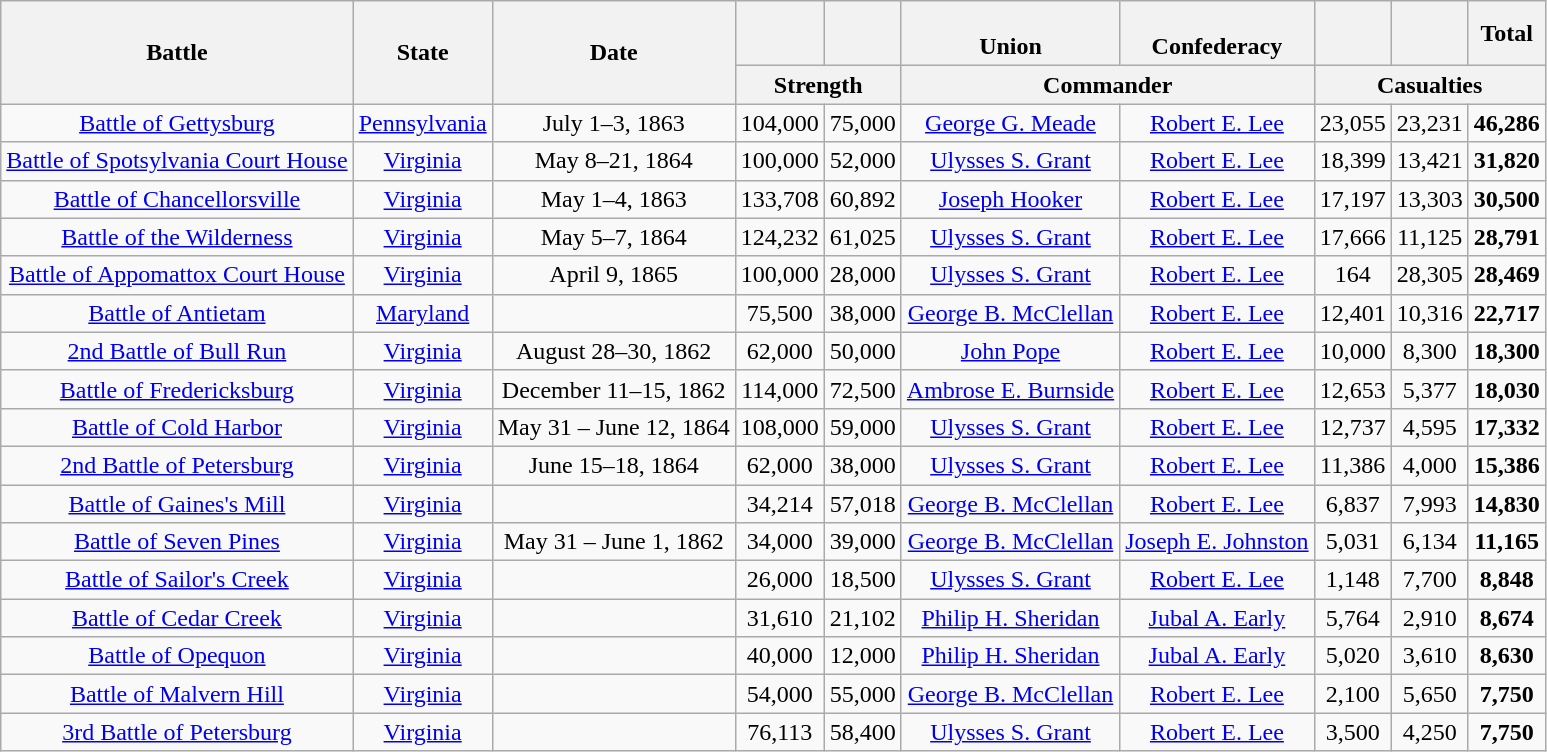<table class="sortable wikitable">
<tr>
<th rowspan="2">Battle</th>
<th rowspan="2">State</th>
<th rowspan="2">Date</th>
<th></th>
<th></th>
<th><br>Union</th>
<th><br>Confederacy</th>
<th></th>
<th></th>
<th>Total</th>
</tr>
<tr>
<th colspan="2">Strength</th>
<th colspan="2">Commander</th>
<th colspan="3">Casualties</th>
</tr>
<tr>
<td style="text-align:center;"><a href='#'>Battle of Gettysburg</a></td>
<td style="text-align:center;"><a href='#'>Pennsylvania</a></td>
<td style="text-align:center;">July 1–3, 1863</td>
<td style="text-align:center;">104,000</td>
<td style="text-align:center;">75,000</td>
<td style="text-align:center;"><a href='#'>George G. Meade</a></td>
<td style="text-align:center;"><a href='#'>Robert E. Lee</a></td>
<td style="text-align:center;">23,055</td>
<td style="text-align:center;">23,231</td>
<td style="text-align:center;"><strong>46,286</strong></td>
</tr>
<tr>
<td style="text-align:center;"><a href='#'>Battle of Spotsylvania Court House</a></td>
<td style="text-align:center;"><a href='#'>Virginia</a></td>
<td style="text-align:center;">May 8–21, 1864</td>
<td style="text-align:center;">100,000</td>
<td style="text-align:center;">52,000</td>
<td style="text-align:center;"><a href='#'>Ulysses S. Grant</a></td>
<td style="text-align:center;"><a href='#'>Robert E. Lee</a></td>
<td style="text-align:center;">18,399</td>
<td style="text-align:center;">13,421</td>
<td style="text-align:center;"><strong>31,820</strong></td>
</tr>
<tr>
<td style="text-align:center;"><a href='#'>Battle of Chancellorsville</a></td>
<td style="text-align:center;"><a href='#'>Virginia</a></td>
<td style="text-align:center;">May 1–4, 1863</td>
<td style="text-align:center;">133,708</td>
<td style="text-align:center;">60,892</td>
<td style="text-align:center;"><a href='#'>Joseph Hooker</a></td>
<td style="text-align:center;"><a href='#'>Robert E. Lee</a></td>
<td style="text-align:center;">17,197</td>
<td style="text-align:center;">13,303</td>
<td style="text-align:center;"><strong>30,500</strong></td>
</tr>
<tr>
<td style="text-align:center;"><a href='#'>Battle of the Wilderness</a></td>
<td style="text-align:center;"><a href='#'>Virginia</a></td>
<td style="text-align:center;">May 5–7, 1864</td>
<td style="text-align:center;">124,232</td>
<td style="text-align:center;">61,025</td>
<td style="text-align:center;"><a href='#'>Ulysses S. Grant</a></td>
<td style="text-align:center;"><a href='#'>Robert E. Lee</a></td>
<td style="text-align:center;">17,666</td>
<td style="text-align:center;">11,125</td>
<td style="text-align:center;"><strong>28,791</strong></td>
</tr>
<tr>
<td style="text-align:center;"><a href='#'>Battle of Appomattox Court House</a></td>
<td style="text-align:center;"><a href='#'>Virginia</a></td>
<td style="text-align:center;">April 9, 1865</td>
<td style="text-align:center;">100,000</td>
<td style="text-align:center;">28,000</td>
<td style="text-align:center;"><a href='#'>Ulysses S. Grant</a></td>
<td style="text-align:center;"><a href='#'>Robert E. Lee</a></td>
<td style="text-align:center;">164</td>
<td style="text-align:center;">28,305</td>
<td style="text-align:center;"><strong>28,469</strong></td>
</tr>
<tr>
<td style="text-align:center;"><a href='#'>Battle of Antietam</a></td>
<td style="text-align:center;"><a href='#'>Maryland</a></td>
<td style="text-align:center;"></td>
<td style="text-align:center;">75,500</td>
<td style="text-align:center;">38,000</td>
<td style="text-align:center;"><a href='#'>George B. McClellan</a></td>
<td style="text-align:center;"><a href='#'>Robert E. Lee</a></td>
<td style="text-align:center;">12,401</td>
<td style="text-align:center;">10,316</td>
<td style="text-align:center;"><strong>22,717</strong></td>
</tr>
<tr>
<td style="text-align:center;"><a href='#'>2nd Battle of Bull Run</a></td>
<td style="text-align:center;"><a href='#'>Virginia</a></td>
<td style="text-align:center;">August 28–30, 1862</td>
<td style="text-align:center;">62,000</td>
<td style="text-align:center;">50,000</td>
<td style="text-align:center;"><a href='#'>John Pope</a></td>
<td style="text-align:center;"><a href='#'>Robert E. Lee</a></td>
<td style="text-align:center;">10,000</td>
<td style="text-align:center;">8,300</td>
<td style="text-align:center;"><strong>18,300</strong></td>
</tr>
<tr>
<td style="text-align:center;"><a href='#'>Battle of Fredericksburg</a></td>
<td style="text-align:center;"><a href='#'>Virginia</a></td>
<td style="text-align:center;">December 11–15, 1862</td>
<td style="text-align:center;">114,000</td>
<td style="text-align:center;">72,500</td>
<td style="text-align:center;"><a href='#'>Ambrose E. Burnside</a></td>
<td style="text-align:center;"><a href='#'>Robert E. Lee</a></td>
<td style="text-align:center;">12,653</td>
<td style="text-align:center;">5,377</td>
<td style="text-align:center;"><strong>18,030</strong></td>
</tr>
<tr>
<td style="text-align:center;"><a href='#'>Battle of Cold Harbor</a></td>
<td style="text-align:center;"><a href='#'>Virginia</a></td>
<td style="text-align:center;">May 31 – June 12, 1864</td>
<td style="text-align:center;">108,000</td>
<td style="text-align:center;">59,000</td>
<td style="text-align:center;"><a href='#'>Ulysses S. Grant</a></td>
<td style="text-align:center;"><a href='#'>Robert E. Lee</a></td>
<td style="text-align:center;">12,737</td>
<td style="text-align:center;">4,595</td>
<td style="text-align:center;"><strong>17,332</strong></td>
</tr>
<tr>
<td style="text-align:center;"><a href='#'>2nd Battle of Petersburg</a></td>
<td style="text-align:center;"><a href='#'>Virginia</a></td>
<td style="text-align:center;">June 15–18, 1864</td>
<td style="text-align:center;">62,000</td>
<td style="text-align:center;">38,000</td>
<td style="text-align:center;"><a href='#'>Ulysses S. Grant</a></td>
<td style="text-align:center;"><a href='#'>Robert E. Lee</a></td>
<td style="text-align:center;">11,386</td>
<td style="text-align:center;">4,000</td>
<td style="text-align:center;"><strong>15,386</strong></td>
</tr>
<tr>
<td style="text-align:center;"><a href='#'>Battle of Gaines's Mill</a></td>
<td style="text-align:center;"><a href='#'>Virginia</a></td>
<td style="text-align:center;"></td>
<td style="text-align:center;">34,214</td>
<td style="text-align:center;">57,018</td>
<td style="text-align:center;"><a href='#'>George B. McClellan</a></td>
<td style="text-align:center;"><a href='#'>Robert E. Lee</a></td>
<td style="text-align:center;">6,837</td>
<td style="text-align:center;">7,993</td>
<td style="text-align:center;"><strong>14,830</strong></td>
</tr>
<tr>
<td style="text-align:center;"><a href='#'>Battle of Seven Pines</a></td>
<td style="text-align:center;"><a href='#'>Virginia</a></td>
<td style="text-align:center;">May 31 – June 1, 1862</td>
<td style="text-align:center;">34,000</td>
<td style="text-align:center;">39,000</td>
<td style="text-align:center;"><a href='#'>George B. McClellan</a></td>
<td style="text-align:center;"><a href='#'>Joseph E. Johnston</a></td>
<td style="text-align:center;">5,031</td>
<td style="text-align:center;">6,134</td>
<td style="text-align:center;"><strong>11,165</strong></td>
</tr>
<tr>
<td style="text-align:center;"><a href='#'>Battle of Sailor's Creek</a></td>
<td style="text-align:center;"><a href='#'>Virginia</a></td>
<td style="text-align:center;"></td>
<td style="text-align:center;">26,000</td>
<td style="text-align:center;">18,500</td>
<td style="text-align:center;"><a href='#'>Ulysses S. Grant</a></td>
<td style="text-align:center;"><a href='#'>Robert E. Lee</a></td>
<td style="text-align:center;">1,148</td>
<td style="text-align:center;">7,700</td>
<td style="text-align:center;"><strong>8,848</strong></td>
</tr>
<tr>
<td style="text-align:center;"><a href='#'>Battle of Cedar Creek</a></td>
<td style="text-align:center;"><a href='#'>Virginia</a></td>
<td style="text-align:center;"></td>
<td style="text-align:center;">31,610</td>
<td style="text-align:center;">21,102</td>
<td style="text-align:center;"><a href='#'>Philip H. Sheridan</a></td>
<td style="text-align:center;"><a href='#'>Jubal A. Early</a></td>
<td style="text-align:center;">5,764</td>
<td style="text-align:center;">2,910</td>
<td style="text-align:center;"><strong>8,674</strong></td>
</tr>
<tr>
<td style="text-align:center;"><a href='#'>Battle of Opequon</a></td>
<td style="text-align:center;"><a href='#'>Virginia</a></td>
<td style="text-align:center;"></td>
<td style="text-align:center;">40,000</td>
<td style="text-align:center;">12,000</td>
<td style="text-align:center;"><a href='#'>Philip H. Sheridan</a></td>
<td style="text-align:center;"><a href='#'>Jubal A. Early</a></td>
<td style="text-align:center;">5,020</td>
<td style="text-align:center;">3,610</td>
<td style="text-align:center;"><strong>8,630</strong></td>
</tr>
<tr>
<td style="text-align:center;"><a href='#'>Battle of Malvern Hill</a></td>
<td style="text-align:center;"><a href='#'>Virginia</a></td>
<td style="text-align:center;"></td>
<td style="text-align:center;">54,000</td>
<td style="text-align:center;">55,000</td>
<td style="text-align:center;"><a href='#'>George B. McClellan</a></td>
<td style="text-align:center;"><a href='#'>Robert E. Lee</a></td>
<td style="text-align:center;">2,100</td>
<td style="text-align:center;">5,650</td>
<td style="text-align:center;"><strong>7,750</strong></td>
</tr>
<tr>
<td style="text-align:center;"><a href='#'>3rd Battle of Petersburg</a></td>
<td style="text-align:center;"><a href='#'>Virginia</a></td>
<td style="text-align:center;"></td>
<td style="text-align:center;">76,113</td>
<td style="text-align:center;">58,400</td>
<td style="text-align:center;"><a href='#'>Ulysses S. Grant</a></td>
<td style="text-align:center;"><a href='#'>Robert E. Lee</a></td>
<td style="text-align:center;">3,500</td>
<td style="text-align:center;">4,250</td>
<td style="text-align:center;"><strong>7,750</strong></td>
</tr>
</table>
